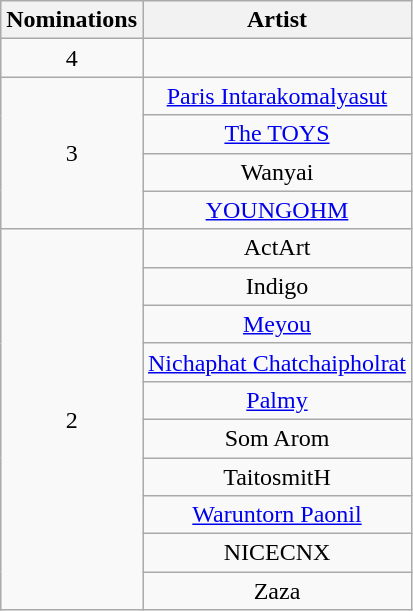<table class="wikitable plainrowheaders" style="text-align:center;">
<tr>
<th scope="col" style="width:55px;">Nominations</th>
<th scope="col" style="text-align:center;">Artist</th>
</tr>
<tr>
<td scope=row style="text-align:center">4</td>
<td></td>
</tr>
<tr>
<td scope=row rowspan="4" style="text-align:center">3</td>
<td><a href='#'>Paris Intarakomalyasut</a></td>
</tr>
<tr>
<td><a href='#'>The TOYS</a></td>
</tr>
<tr>
<td>Wanyai</td>
</tr>
<tr>
<td><a href='#'>YOUNGOHM</a></td>
</tr>
<tr>
<td scope=row rowspan="10" style="text-align:center">2</td>
<td>ActArt</td>
</tr>
<tr>
<td>Indigo</td>
</tr>
<tr>
<td><a href='#'>Meyou</a></td>
</tr>
<tr>
<td><a href='#'>Nichaphat Chatchaipholrat</a></td>
</tr>
<tr>
<td><a href='#'>Palmy</a></td>
</tr>
<tr>
<td>Som Arom</td>
</tr>
<tr>
<td>TaitosmitH</td>
</tr>
<tr>
<td><a href='#'>Waruntorn Paonil</a></td>
</tr>
<tr>
<td>NICECNX</td>
</tr>
<tr>
<td>Zaza</td>
</tr>
</table>
